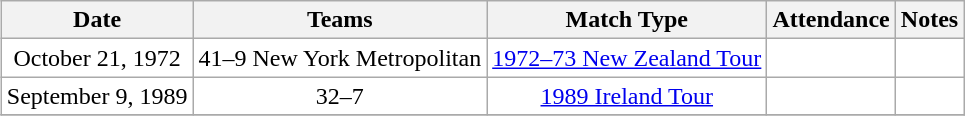<table class="wikitable" align=center style="margin-left:15px; text-align:center; background:#ffffff;">
<tr>
<th style="text-align:center;">Date</th>
<th style="text-align:center;">Teams</th>
<th style="text-align:center;">Match Type</th>
<th style="text-align:center;">Attendance</th>
<th style="text-align:center;">Notes</th>
</tr>
<tr>
<td>October 21, 1972</td>
<td><strong></strong> 41–9  New York Metropolitan</td>
<td><a href='#'>1972–73 New Zealand Tour</a></td>
<td></td>
<td></td>
</tr>
<tr>
<td>September 9, 1989</td>
<td><strong></strong> 32–7 </td>
<td><a href='#'>1989 Ireland Tour</a></td>
<td></td>
<td></td>
</tr>
<tr>
</tr>
</table>
